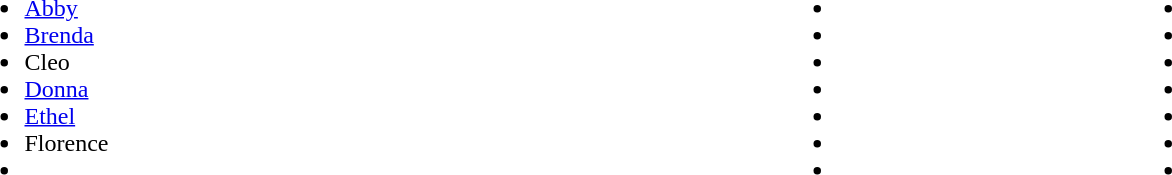<table style="width:80%;">
<tr>
<td><br><ul><li><a href='#'>Abby</a></li><li><a href='#'>Brenda</a></li><li>Cleo</li><li><a href='#'>Donna</a></li><li><a href='#'>Ethel</a></li><li>Florence</li><li></li></ul></td>
<td><br><ul><li></li><li></li><li></li><li></li><li></li><li></li><li></li></ul></td>
<td><br><ul><li></li><li></li><li></li><li></li><li></li><li></li><li></li></ul></td>
</tr>
</table>
